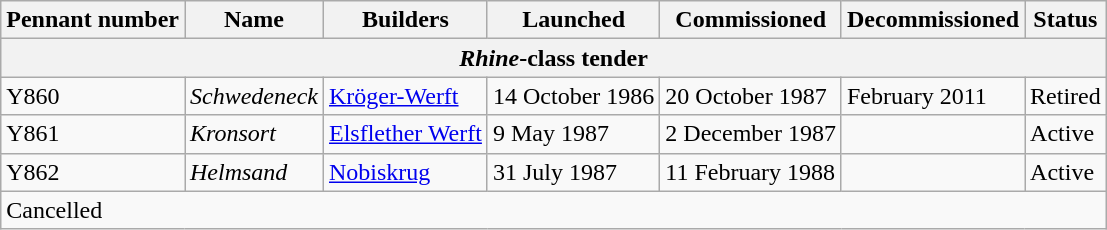<table class="wikitable">
<tr>
<th>Pennant number</th>
<th>Name</th>
<th>Builders</th>
<th>Launched</th>
<th>Commissioned</th>
<th>Decommissioned</th>
<th>Status</th>
</tr>
<tr>
<th colspan="7"><em>Rhine</em>-class tender</th>
</tr>
<tr>
<td>Y860</td>
<td><em>Schwedeneck</em></td>
<td><a href='#'>Kröger-Werft</a></td>
<td>14 October 1986</td>
<td>20 October 1987</td>
<td>February 2011</td>
<td>Retired</td>
</tr>
<tr>
<td>Y861</td>
<td><em>Kronsort</em></td>
<td><a href='#'>Elsflether Werft</a></td>
<td>9 May 1987</td>
<td>2 December 1987</td>
<td></td>
<td>Active</td>
</tr>
<tr>
<td>Y862</td>
<td><em>Helmsand</em></td>
<td><a href='#'>Nobiskrug</a></td>
<td>31 July 1987</td>
<td>11 February 1988</td>
<td></td>
<td>Active</td>
</tr>
<tr>
<td colspan="7">Cancelled</td>
</tr>
</table>
